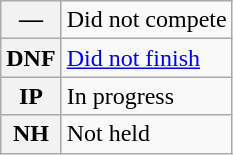<table class="wikitable">
<tr>
<th scope="row">—</th>
<td>Did not compete</td>
</tr>
<tr>
<th scope="row">DNF</th>
<td><a href='#'>Did not finish</a></td>
</tr>
<tr>
<th scope="row">IP</th>
<td>In progress</td>
</tr>
<tr>
<th scope="row">NH</th>
<td>Not held</td>
</tr>
</table>
